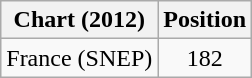<table class="wikitable">
<tr>
<th>Chart (2012)</th>
<th>Position</th>
</tr>
<tr>
<td>France (SNEP)</td>
<td style="text-align:center;">182</td>
</tr>
</table>
